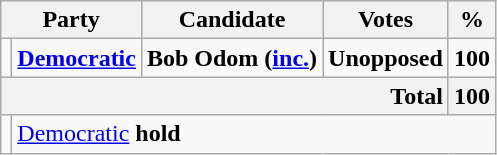<table class=wikitable>
<tr>
<th colspan=2>Party</th>
<th>Candidate</th>
<th>Votes</th>
<th>%</th>
</tr>
<tr>
<td></td>
<td><strong><a href='#'>Democratic</a></strong></td>
<td><strong>Bob Odom (<a href='#'>inc.</a>)</strong></td>
<td align=center><strong>Unopposed</strong></td>
<td align=center><strong>100</strong></td>
</tr>
<tr>
<th colspan=4; style="text-align:right;">Total</th>
<th align=center>100</th>
</tr>
<tr>
<td></td>
<td colspan=6; style="text-align:left;"><a href='#'>Democratic</a> <strong>hold</strong></td>
</tr>
</table>
